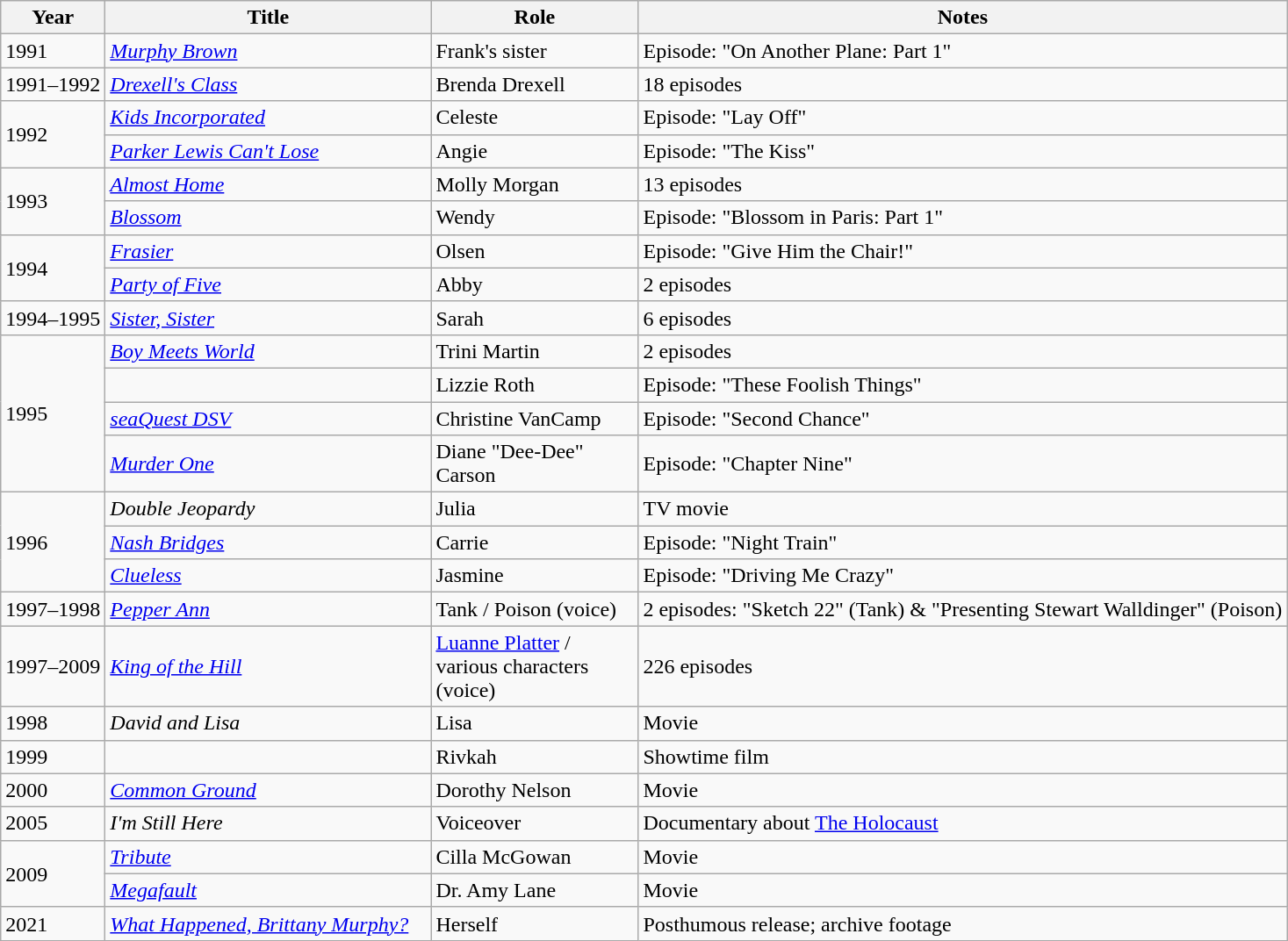<table class="wikitable sortable">
<tr>
<th>Year</th>
<th style="width:240px;">Title</th>
<th style="width:150px;">Role</th>
<th class = "unsortable">Notes</th>
</tr>
<tr>
<td>1991</td>
<td><em><a href='#'>Murphy Brown</a></em></td>
<td>Frank's sister</td>
<td>Episode: "On Another Plane: Part 1"</td>
</tr>
<tr>
<td>1991–1992</td>
<td><em><a href='#'>Drexell's Class</a></em></td>
<td>Brenda Drexell</td>
<td>18 episodes</td>
</tr>
<tr>
<td rowspan=2>1992</td>
<td><em><a href='#'>Kids Incorporated</a></em></td>
<td>Celeste</td>
<td>Episode: "Lay Off"</td>
</tr>
<tr>
<td><em><a href='#'>Parker Lewis Can't Lose</a></em></td>
<td>Angie</td>
<td>Episode: "The Kiss"</td>
</tr>
<tr>
<td rowspan=2>1993</td>
<td><em><a href='#'>Almost Home</a></em></td>
<td>Molly Morgan</td>
<td>13 episodes</td>
</tr>
<tr>
<td><em><a href='#'>Blossom</a></em></td>
<td>Wendy</td>
<td>Episode: "Blossom in Paris: Part 1"</td>
</tr>
<tr>
<td rowspan=2>1994</td>
<td><em><a href='#'>Frasier</a></em></td>
<td>Olsen</td>
<td>Episode: "Give Him the Chair!"</td>
</tr>
<tr>
<td><em><a href='#'>Party of Five</a></em></td>
<td>Abby</td>
<td>2 episodes</td>
</tr>
<tr>
<td>1994–1995</td>
<td><em><a href='#'>Sister, Sister</a></em></td>
<td>Sarah</td>
<td>6 episodes</td>
</tr>
<tr>
<td rowspan=4>1995</td>
<td><em><a href='#'>Boy Meets World</a></em></td>
<td>Trini Martin</td>
<td>2 episodes</td>
</tr>
<tr>
<td><em></em></td>
<td>Lizzie Roth</td>
<td>Episode: "These Foolish Things"</td>
</tr>
<tr>
<td><em><a href='#'>seaQuest DSV</a></em></td>
<td>Christine VanCamp</td>
<td>Episode: "Second Chance"</td>
</tr>
<tr>
<td><em><a href='#'>Murder One</a></em></td>
<td>Diane "Dee-Dee" Carson</td>
<td>Episode: "Chapter Nine"</td>
</tr>
<tr>
<td rowspan=3>1996</td>
<td><em>Double Jeopardy</em></td>
<td>Julia</td>
<td>TV movie</td>
</tr>
<tr>
<td><em><a href='#'>Nash Bridges</a></em></td>
<td>Carrie</td>
<td>Episode: "Night Train"</td>
</tr>
<tr>
<td><em><a href='#'>Clueless</a></em></td>
<td>Jasmine</td>
<td>Episode: "Driving Me Crazy"</td>
</tr>
<tr>
<td>1997–1998</td>
<td><em><a href='#'>Pepper Ann</a></em></td>
<td>Tank / Poison (voice)</td>
<td>2 episodes: "Sketch 22" (Tank) & "Presenting Stewart Walldinger" (Poison)</td>
</tr>
<tr>
<td>1997–2009</td>
<td><em><a href='#'>King of the Hill</a></em></td>
<td><a href='#'>Luanne Platter</a> / various characters (voice)</td>
<td>226 episodes</td>
</tr>
<tr>
<td>1998</td>
<td><em>David and Lisa</em></td>
<td>Lisa</td>
<td>Movie</td>
</tr>
<tr>
<td>1999</td>
<td><em></em></td>
<td>Rivkah</td>
<td>Showtime film</td>
</tr>
<tr>
<td>2000</td>
<td><em><a href='#'>Common Ground</a></em></td>
<td>Dorothy Nelson</td>
<td>Movie</td>
</tr>
<tr>
<td>2005</td>
<td><em>I'm Still Here</em></td>
<td>Voiceover</td>
<td>Documentary about <a href='#'>The Holocaust</a></td>
</tr>
<tr>
<td rowspan=2>2009</td>
<td><em><a href='#'>Tribute</a></em></td>
<td>Cilla McGowan</td>
<td>Movie</td>
</tr>
<tr>
<td><em><a href='#'>Megafault</a></em></td>
<td>Dr. Amy Lane</td>
<td>Movie</td>
</tr>
<tr>
<td>2021</td>
<td><em><a href='#'>What Happened, Brittany Murphy?</a></em></td>
<td>Herself</td>
<td>Posthumous release; archive footage</td>
</tr>
</table>
